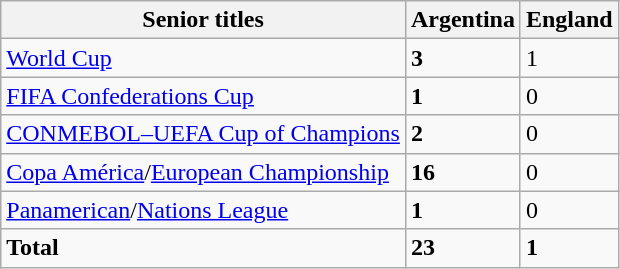<table class="wikitable">
<tr>
<th>Senior titles</th>
<th>Argentina</th>
<th>England</th>
</tr>
<tr>
<td><a href='#'>World Cup</a></td>
<td><strong>3</strong></td>
<td>1</td>
</tr>
<tr>
<td><a href='#'>FIFA Confederations Cup</a></td>
<td><strong>1</strong></td>
<td>0</td>
</tr>
<tr>
<td><a href='#'>CONMEBOL–UEFA Cup of Champions</a></td>
<td><strong>2</strong></td>
<td>0</td>
</tr>
<tr>
<td><a href='#'>Copa América</a>/<a href='#'>European Championship</a></td>
<td><strong>16</strong></td>
<td>0</td>
</tr>
<tr>
<td><a href='#'>Panamerican</a>/<a href='#'>Nations League</a></td>
<td><strong>1</strong></td>
<td>0</td>
</tr>
<tr>
<td><strong>Total</strong></td>
<td><strong>23</strong></td>
<td><strong>1</strong></td>
</tr>
</table>
